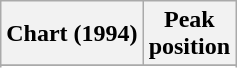<table class="wikitable sortable plainrowheaders" style="text-align:center">
<tr>
<th scope="col">Chart (1994)</th>
<th scope="col">Peak<br>position</th>
</tr>
<tr>
</tr>
<tr>
</tr>
</table>
